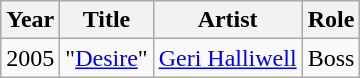<table class="wikitable">
<tr>
<th>Year</th>
<th>Title</th>
<th>Artist</th>
<th>Role</th>
</tr>
<tr>
<td>2005</td>
<td>"<a href='#'>Desire</a>"</td>
<td><a href='#'>Geri Halliwell</a></td>
<td>Boss</td>
</tr>
</table>
